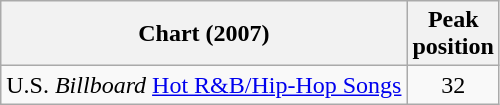<table class="wikitable">
<tr>
<th scope="col">Chart (2007)</th>
<th scope="col">Peak<br>position</th>
</tr>
<tr>
<td>U.S. <em>Billboard</em> <a href='#'>Hot R&B/Hip-Hop Songs</a></td>
<td align="center">32</td>
</tr>
</table>
